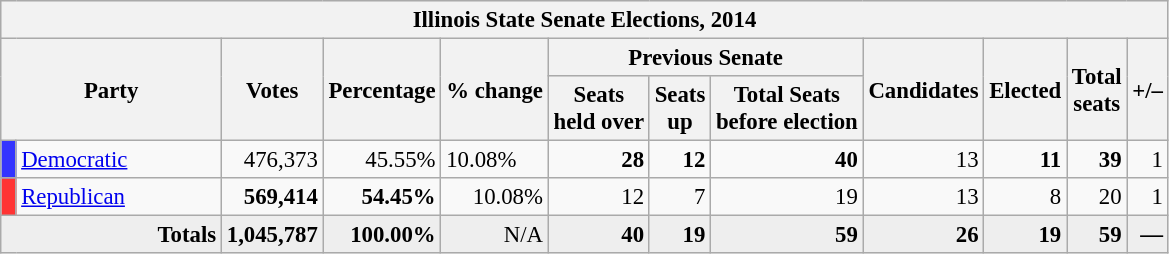<table class="wikitable" style="background: #f9f9f9; font-size: 95%;">
<tr style="background:#e9e9e9;">
<th colspan="12">Illinois State Senate Elections, 2014</th>
</tr>
<tr style="background:#eee; text-align:center;">
<th rowspan=2 colspan=2>Party</th>
<th rowspan=2>Votes</th>
<th rowspan=2>Percentage</th>
<th rowspan=2>% change</th>
<th colspan=3>Previous Senate</th>
<th rowspan=2>Candidates</th>
<th rowspan=2>Elected</th>
<th rowspan=2>Total<br>seats</th>
<th rowspan=2>+/–</th>
</tr>
<tr style="background:#eee; text-align:center;">
<th>Seats<br>held over</th>
<th>Seats<br>up</th>
<th>Total Seats<br>before election</th>
</tr>
<tr>
<th style="background:#33f; width:3px;"></th>
<td style="width: 130px"><a href='#'>Democratic</a></td>
<td style="text-align:right;">476,373</td>
<td style="text-align:right;">45.55%</td>
<td> 10.08%</td>
<td align="right" ><strong>28</strong></td>
<td align="right" ><strong>12</strong></td>
<td align="right" ><strong>40</strong></td>
<td style="text-align:right;">13</td>
<td align="right" ><strong>11</strong></td>
<td align="right" ><strong>39</strong></td>
<td align="right"> 1</td>
</tr>
<tr>
<th style="background:#f33; width:3px;"></th>
<td style="width: 130px"><a href='#'>Republican</a></td>
<td align="right" ><strong>569,414</strong></td>
<td align="right" ><strong>54.45%</strong></td>
<td align="right" > 10.08%</td>
<td style="text-align:right;">12</td>
<td style="text-align:right;">7</td>
<td style="text-align:right;">19</td>
<td style="text-align:right;">13</td>
<td style="text-align:right;">8</td>
<td style="text-align:right;">20</td>
<td style="text-align:right;" > 1</td>
</tr>
<tr style="background:#eee; text-align:right;">
<td colspan="2"><strong>Totals</strong></td>
<td><strong>1,045,787</strong></td>
<td><strong>100.00%</strong></td>
<td>N/A</td>
<td><strong>40</strong></td>
<td><strong>19</strong></td>
<td><strong>59</strong></td>
<td><strong>26</strong></td>
<td><strong>19</strong></td>
<td><strong>59</strong></td>
<td><strong>—</strong></td>
</tr>
</table>
